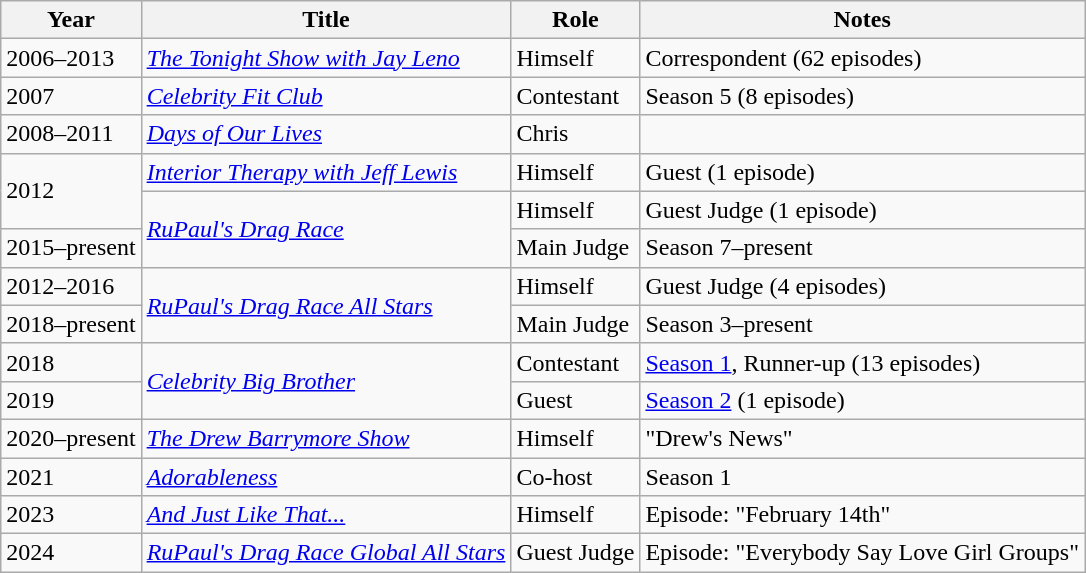<table class="wikitable sortable">
<tr>
<th>Year</th>
<th>Title</th>
<th>Role</th>
<th class="unsortable">Notes</th>
</tr>
<tr>
<td>2006–2013</td>
<td><em><a href='#'>The Tonight Show with Jay Leno</a></em></td>
<td>Himself</td>
<td>Correspondent (62 episodes)</td>
</tr>
<tr>
<td>2007</td>
<td><em><a href='#'>Celebrity Fit Club</a></em></td>
<td>Contestant</td>
<td>Season 5 (8 episodes)</td>
</tr>
<tr>
<td>2008–2011</td>
<td><em><a href='#'>Days of Our Lives</a></em></td>
<td>Chris</td>
<td></td>
</tr>
<tr>
<td rowspan="2">2012</td>
<td><em><a href='#'>Interior Therapy with Jeff Lewis</a></em></td>
<td>Himself</td>
<td>Guest (1 episode)</td>
</tr>
<tr>
<td rowspan="2"><em><a href='#'>RuPaul's Drag Race</a></em></td>
<td>Himself</td>
<td>Guest Judge (1 episode)</td>
</tr>
<tr>
<td>2015–present</td>
<td>Main Judge</td>
<td>Season 7–present</td>
</tr>
<tr>
<td>2012–2016</td>
<td rowspan="2"><em><a href='#'>RuPaul's Drag Race All Stars</a></em></td>
<td>Himself</td>
<td>Guest Judge (4 episodes)</td>
</tr>
<tr>
<td>2018–present</td>
<td>Main Judge</td>
<td>Season 3–present</td>
</tr>
<tr>
<td>2018</td>
<td rowspan="2"><em><a href='#'>Celebrity Big Brother</a></em></td>
<td>Contestant</td>
<td><a href='#'>Season 1</a>, Runner-up (13 episodes)</td>
</tr>
<tr>
<td>2019</td>
<td>Guest</td>
<td><a href='#'>Season 2</a> (1 episode)</td>
</tr>
<tr>
<td>2020–present</td>
<td><em><a href='#'>The Drew Barrymore Show</a></em></td>
<td>Himself</td>
<td>"Drew's News"</td>
</tr>
<tr>
<td>2021</td>
<td><em><a href='#'>Adorableness</a></em></td>
<td>Co-host</td>
<td>Season 1</td>
</tr>
<tr>
<td>2023</td>
<td><em><a href='#'>And Just Like That...</a></em></td>
<td>Himself</td>
<td>Episode: "February 14th"</td>
</tr>
<tr>
<td>2024</td>
<td><em><a href='#'>RuPaul's Drag Race Global All Stars</a></em></td>
<td>Guest Judge</td>
<td>Episode: "Everybody Say Love Girl Groups"</td>
</tr>
</table>
